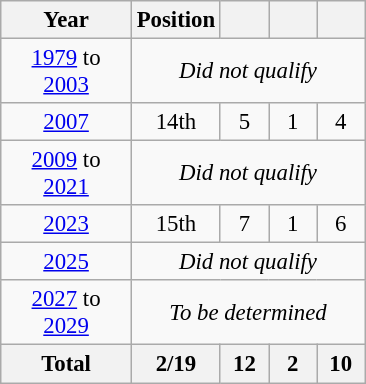<table class="wikitable"; style="text-align: center; font-size:95%;">
<tr>
<th width=80px>Year</th>
<th>Position</th>
<th width=25px></th>
<th width=25px></th>
<th width=25px></th>
</tr>
<tr>
<td><a href='#'>1979</a> to <a href='#'>2003</a></td>
<td colspan=4><em>Did not qualify</em></td>
</tr>
<tr>
<td> <a href='#'>2007</a></td>
<td>14th</td>
<td>5</td>
<td>1</td>
<td>4</td>
</tr>
<tr>
<td><a href='#'>2009</a> to <a href='#'>2021</a></td>
<td colspan=4><em>Did not qualify</em></td>
</tr>
<tr>
<td> <a href='#'>2023</a></td>
<td>15th</td>
<td>7</td>
<td>1</td>
<td>6</td>
</tr>
<tr>
<td> <a href='#'>2025</a></td>
<td colspan=4><em>Did not qualify</em></td>
</tr>
<tr>
<td><a href='#'>2027</a> to <a href='#'>2029</a></td>
<td colspan=4><em>To be determined</em></td>
</tr>
<tr>
<th>Total</th>
<th>2/19</th>
<th>12</th>
<th>2</th>
<th>10</th>
</tr>
</table>
